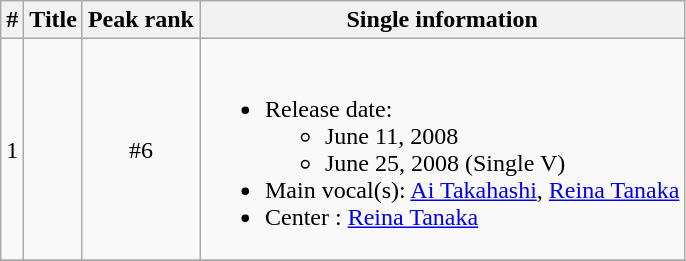<table class="wikitable">
<tr>
<th>#</th>
<th>Title</th>
<th>Peak rank</th>
<th>Single information</th>
</tr>
<tr>
<td align="center">1</td>
<td></td>
<td align="center">#6</td>
<td><br><ul><li>Release date:<ul><li>June 11, 2008</li><li>June 25, 2008 (Single V)</li></ul></li><li>Main vocal(s): <a href='#'>Ai Takahashi</a>, <a href='#'>Reina Tanaka</a></li><li>Center : <a href='#'>Reina Tanaka</a></li></ul></td>
</tr>
<tr>
</tr>
</table>
